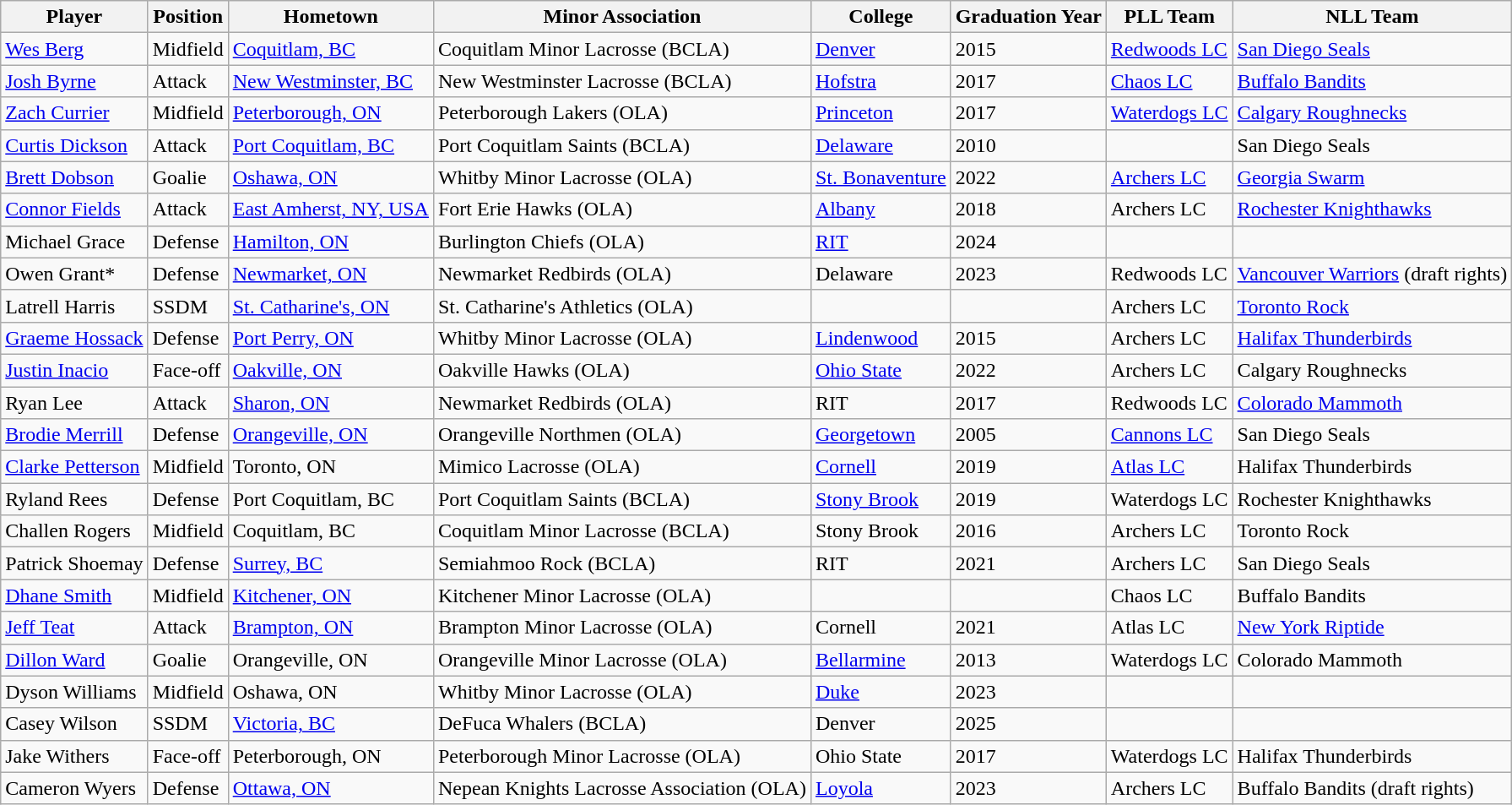<table class="wikitable">
<tr>
<th>Player</th>
<th>Position</th>
<th>Hometown</th>
<th>Minor Association</th>
<th>College</th>
<th>Graduation Year</th>
<th>PLL Team</th>
<th>NLL Team</th>
</tr>
<tr>
<td><a href='#'>Wes Berg</a></td>
<td>Midfield</td>
<td><a href='#'>Coquitlam, BC</a></td>
<td>Coquitlam Minor Lacrosse (BCLA)</td>
<td><a href='#'>Denver</a></td>
<td>2015</td>
<td><a href='#'>Redwoods LC</a></td>
<td><a href='#'>San Diego Seals</a></td>
</tr>
<tr>
<td><a href='#'>Josh Byrne</a></td>
<td>Attack</td>
<td><a href='#'>New Westminster, BC</a></td>
<td>New Westminster Lacrosse (BCLA)</td>
<td><a href='#'>Hofstra</a></td>
<td>2017</td>
<td><a href='#'>Chaos LC</a></td>
<td><a href='#'>Buffalo Bandits</a></td>
</tr>
<tr>
<td><a href='#'>Zach Currier</a></td>
<td>Midfield</td>
<td><a href='#'>Peterborough, ON</a></td>
<td>Peterborough Lakers (OLA)</td>
<td><a href='#'>Princeton</a></td>
<td>2017</td>
<td><a href='#'>Waterdogs LC</a></td>
<td><a href='#'>Calgary Roughnecks</a></td>
</tr>
<tr>
<td><a href='#'>Curtis Dickson</a></td>
<td>Attack</td>
<td><a href='#'>Port Coquitlam, BC</a></td>
<td>Port Coquitlam Saints (BCLA)</td>
<td><a href='#'>Delaware</a></td>
<td>2010</td>
<td></td>
<td>San Diego Seals</td>
</tr>
<tr>
<td><a href='#'>Brett Dobson</a></td>
<td>Goalie</td>
<td><a href='#'>Oshawa, ON</a></td>
<td>Whitby Minor Lacrosse (OLA)</td>
<td><a href='#'>St. Bonaventure</a></td>
<td>2022</td>
<td><a href='#'>Archers LC</a></td>
<td><a href='#'>Georgia Swarm</a></td>
</tr>
<tr>
<td><a href='#'>Connor Fields</a></td>
<td>Attack</td>
<td><a href='#'>East Amherst, NY, USA</a></td>
<td>Fort Erie Hawks (OLA)</td>
<td><a href='#'>Albany</a></td>
<td>2018</td>
<td>Archers LC</td>
<td><a href='#'>Rochester Knighthawks</a></td>
</tr>
<tr>
<td>Michael Grace</td>
<td>Defense</td>
<td><a href='#'>Hamilton, ON</a></td>
<td>Burlington Chiefs (OLA)</td>
<td><a href='#'>RIT</a></td>
<td>2024</td>
<td></td>
<td></td>
</tr>
<tr>
<td>Owen Grant*</td>
<td>Defense</td>
<td><a href='#'>Newmarket, ON</a></td>
<td>Newmarket Redbirds (OLA)</td>
<td>Delaware</td>
<td>2023</td>
<td>Redwoods LC</td>
<td><a href='#'>Vancouver Warriors</a> (draft rights)</td>
</tr>
<tr>
<td>Latrell Harris</td>
<td>SSDM</td>
<td><a href='#'>St. Catharine's, ON</a></td>
<td>St. Catharine's Athletics (OLA)</td>
<td></td>
<td></td>
<td>Archers LC</td>
<td><a href='#'>Toronto Rock</a></td>
</tr>
<tr>
<td><a href='#'>Graeme Hossack</a></td>
<td>Defense</td>
<td><a href='#'>Port Perry, ON</a></td>
<td>Whitby Minor Lacrosse (OLA)</td>
<td><a href='#'>Lindenwood</a></td>
<td>2015</td>
<td>Archers LC</td>
<td><a href='#'>Halifax Thunderbirds</a></td>
</tr>
<tr>
<td><a href='#'>Justin Inacio</a></td>
<td>Face-off</td>
<td><a href='#'>Oakville, ON</a></td>
<td>Oakville Hawks (OLA)</td>
<td><a href='#'>Ohio State</a></td>
<td>2022</td>
<td>Archers LC</td>
<td>Calgary Roughnecks</td>
</tr>
<tr>
<td>Ryan Lee</td>
<td>Attack</td>
<td><a href='#'>Sharon, ON</a></td>
<td>Newmarket Redbirds (OLA)</td>
<td>RIT</td>
<td>2017</td>
<td>Redwoods LC</td>
<td><a href='#'>Colorado Mammoth</a></td>
</tr>
<tr>
<td><a href='#'>Brodie Merrill</a></td>
<td>Defense</td>
<td><a href='#'>Orangeville, ON</a></td>
<td>Orangeville Northmen (OLA)</td>
<td><a href='#'>Georgetown</a></td>
<td>2005</td>
<td><a href='#'>Cannons LC</a></td>
<td>San Diego Seals</td>
</tr>
<tr>
<td><a href='#'>Clarke Petterson</a></td>
<td>Midfield</td>
<td>Toronto, ON</td>
<td>Mimico Lacrosse (OLA)</td>
<td><a href='#'>Cornell</a></td>
<td>2019</td>
<td><a href='#'>Atlas LC</a></td>
<td>Halifax Thunderbirds</td>
</tr>
<tr>
<td>Ryland Rees</td>
<td>Defense</td>
<td>Port Coquitlam, BC</td>
<td>Port Coquitlam Saints (BCLA)</td>
<td><a href='#'>Stony Brook</a></td>
<td>2019</td>
<td>Waterdogs LC</td>
<td>Rochester Knighthawks</td>
</tr>
<tr>
<td>Challen Rogers</td>
<td>Midfield</td>
<td>Coquitlam, BC</td>
<td>Coquitlam Minor Lacrosse (BCLA)</td>
<td>Stony Brook</td>
<td>2016</td>
<td>Archers LC</td>
<td>Toronto Rock</td>
</tr>
<tr>
<td>Patrick Shoemay</td>
<td>Defense</td>
<td><a href='#'>Surrey, BC</a></td>
<td>Semiahmoo Rock (BCLA)</td>
<td>RIT</td>
<td>2021</td>
<td>Archers LC</td>
<td>San Diego Seals</td>
</tr>
<tr>
<td><a href='#'>Dhane Smith</a></td>
<td>Midfield</td>
<td><a href='#'>Kitchener, ON</a></td>
<td>Kitchener Minor Lacrosse (OLA)</td>
<td></td>
<td></td>
<td>Chaos LC</td>
<td>Buffalo Bandits</td>
</tr>
<tr>
<td><a href='#'>Jeff Teat</a></td>
<td>Attack</td>
<td><a href='#'>Brampton, ON</a></td>
<td>Brampton Minor Lacrosse (OLA)</td>
<td>Cornell</td>
<td>2021</td>
<td>Atlas LC</td>
<td><a href='#'>New York Riptide</a></td>
</tr>
<tr>
<td><a href='#'>Dillon Ward</a></td>
<td>Goalie</td>
<td>Orangeville, ON</td>
<td>Orangeville Minor Lacrosse (OLA)</td>
<td><a href='#'>Bellarmine</a></td>
<td>2013</td>
<td>Waterdogs LC</td>
<td>Colorado Mammoth</td>
</tr>
<tr>
<td>Dyson Williams</td>
<td>Midfield</td>
<td>Oshawa, ON</td>
<td>Whitby Minor Lacrosse (OLA)</td>
<td><a href='#'>Duke</a></td>
<td>2023</td>
<td></td>
<td></td>
</tr>
<tr>
<td>Casey Wilson</td>
<td>SSDM</td>
<td><a href='#'>Victoria, BC</a></td>
<td>DeFuca Whalers (BCLA)</td>
<td>Denver</td>
<td>2025</td>
<td></td>
<td></td>
</tr>
<tr>
<td>Jake Withers</td>
<td>Face-off</td>
<td>Peterborough, ON</td>
<td>Peterborough Minor Lacrosse (OLA)</td>
<td>Ohio State</td>
<td>2017</td>
<td>Waterdogs LC</td>
<td>Halifax Thunderbirds</td>
</tr>
<tr>
<td>Cameron Wyers</td>
<td>Defense</td>
<td><a href='#'>Ottawa, ON</a></td>
<td>Nepean Knights Lacrosse Association (OLA)</td>
<td><a href='#'>Loyola</a></td>
<td>2023</td>
<td>Archers LC</td>
<td>Buffalo Bandits (draft rights)</td>
</tr>
</table>
